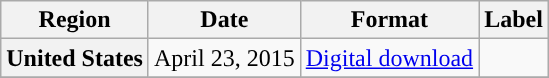<table class="wikitable plainrowheaders">
<tr>
<th scope="col">Region</th>
<th scope="col">Date</th>
<th scope="col">Format</th>
<th scope="col">Label</th>
</tr>
<tr>
<th scope="row">United States</th>
<td>April 23, 2015</td>
<td><a href='#'>Digital download</a></td>
<td rowspan="1"></td>
</tr>
<tr>
</tr>
</table>
